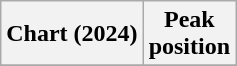<table class="wikitable sortable plainrowheaders" style="text-align:center">
<tr>
<th scope="col">Chart (2024)</th>
<th scope="col">Peak<br>position</th>
</tr>
<tr>
</tr>
</table>
